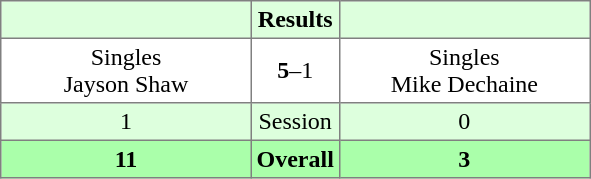<table border="1" cellpadding="3" style="border-collapse: collapse;">
<tr bgcolor="#ddffdd">
<th width="160"></th>
<th>Results</th>
<th width="160"></th>
</tr>
<tr>
<td align="center">Singles<br>Jayson Shaw</td>
<td align="center"><strong>5</strong>–1</td>
<td align="center">Singles<br>Mike Dechaine</td>
</tr>
<tr bgcolor="#ddffdd">
<td align="center">1</td>
<td align="center">Session</td>
<td align="center">0</td>
</tr>
<tr bgcolor="#aaffaa">
<th align="center">11</th>
<th align="center">Overall</th>
<th align="center">3</th>
</tr>
</table>
